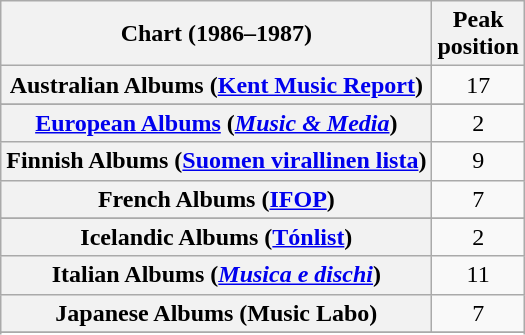<table class="wikitable sortable plainrowheaders" style="text-align:center">
<tr>
<th scope="col">Chart (1986–1987)</th>
<th scope="col">Peak<br>position</th>
</tr>
<tr>
<th scope="row">Australian Albums (<a href='#'>Kent Music Report</a>)</th>
<td>17</td>
</tr>
<tr>
</tr>
<tr>
</tr>
<tr>
</tr>
<tr>
<th scope="row"><a href='#'>European Albums</a> (<em><a href='#'>Music & Media</a></em>)</th>
<td>2</td>
</tr>
<tr>
<th scope="row">Finnish Albums (<a href='#'>Suomen virallinen lista</a>)</th>
<td>9</td>
</tr>
<tr>
<th scope="row">French Albums (<a href='#'>IFOP</a>)</th>
<td>7</td>
</tr>
<tr>
</tr>
<tr>
<th scope="row">Icelandic Albums (<a href='#'>Tónlist</a>)</th>
<td>2</td>
</tr>
<tr>
<th scope="row">Italian Albums (<em><a href='#'>Musica e dischi</a></em>)</th>
<td>11</td>
</tr>
<tr>
<th scope="row">Japanese Albums (Music Labo)</th>
<td>7</td>
</tr>
<tr>
</tr>
<tr>
</tr>
<tr>
</tr>
<tr>
</tr>
<tr>
</tr>
<tr>
</tr>
</table>
